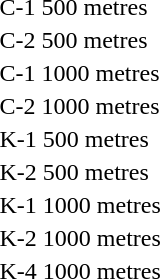<table>
<tr>
<td>C-1 500 metres <br></td>
<td></td>
<td></td>
<td></td>
</tr>
<tr>
<td>C-2 500 metres <br></td>
<td></td>
<td></td>
<td></td>
</tr>
<tr>
<td>C-1 1000 metres <br></td>
<td></td>
<td></td>
<td></td>
</tr>
<tr>
<td>C-2 1000 metres <br></td>
<td></td>
<td></td>
<td></td>
</tr>
<tr>
<td>K-1 500 metres <br></td>
<td></td>
<td></td>
<td></td>
</tr>
<tr>
<td>K-2 500 metres <br></td>
<td></td>
<td></td>
<td></td>
</tr>
<tr>
<td>K-1 1000 metres <br></td>
<td></td>
<td></td>
<td></td>
</tr>
<tr>
<td>K-2 1000 metres <br></td>
<td></td>
<td></td>
<td></td>
</tr>
<tr>
<td>K-4 1000 metres <br></td>
<td></td>
<td></td>
<td></td>
</tr>
</table>
